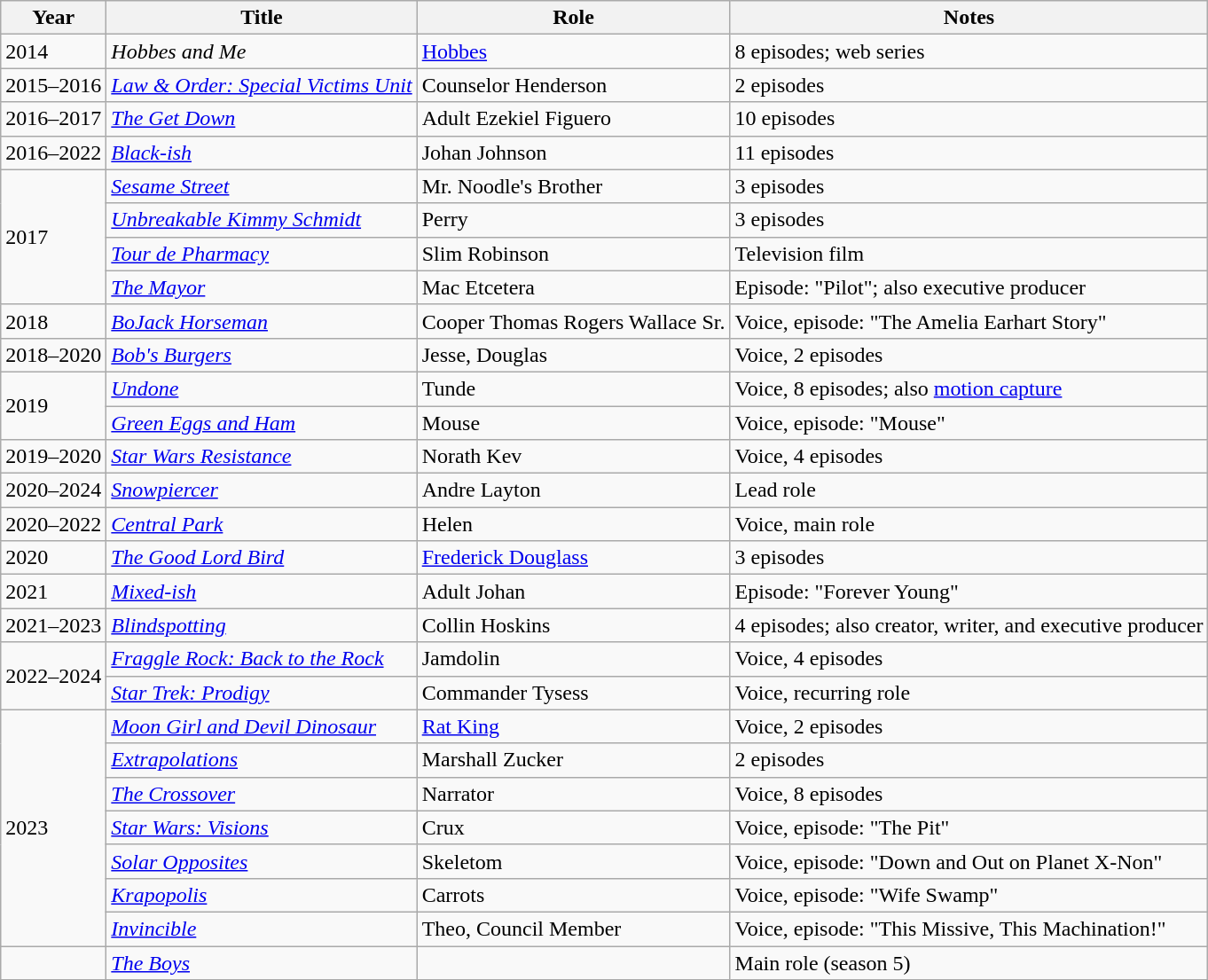<table class="wikitable sortable">
<tr>
<th>Year</th>
<th>Title</th>
<th>Role</th>
<th class="unsortable">Notes</th>
</tr>
<tr>
<td>2014</td>
<td><em>Hobbes and Me</em></td>
<td><a href='#'>Hobbes</a></td>
<td>8 episodes; web series</td>
</tr>
<tr>
<td>2015–2016</td>
<td><em><a href='#'>Law & Order: Special Victims Unit</a></em></td>
<td>Counselor Henderson</td>
<td>2 episodes</td>
</tr>
<tr>
<td>2016–2017</td>
<td><em><a href='#'>The Get Down</a></em></td>
<td>Adult Ezekiel Figuero</td>
<td>10 episodes</td>
</tr>
<tr>
<td>2016–2022</td>
<td><em><a href='#'>Black-ish</a></em></td>
<td>Johan Johnson</td>
<td>11 episodes</td>
</tr>
<tr>
<td rowspan="4">2017</td>
<td><em><a href='#'>Sesame Street</a></em></td>
<td>Mr. Noodle's Brother</td>
<td>3 episodes</td>
</tr>
<tr>
<td><em><a href='#'>Unbreakable Kimmy Schmidt</a></em></td>
<td>Perry</td>
<td>3 episodes</td>
</tr>
<tr>
<td><em><a href='#'>Tour de Pharmacy</a></em></td>
<td>Slim Robinson</td>
<td>Television film</td>
</tr>
<tr>
<td><em><a href='#'>The Mayor</a></em></td>
<td>Mac Etcetera</td>
<td>Episode: "Pilot"; also executive producer</td>
</tr>
<tr>
<td>2018</td>
<td><em><a href='#'>BoJack Horseman</a></em></td>
<td>Cooper Thomas Rogers Wallace Sr.</td>
<td>Voice, episode: "The Amelia Earhart Story"</td>
</tr>
<tr>
<td>2018–2020</td>
<td><em><a href='#'>Bob's Burgers</a></em></td>
<td>Jesse, Douglas</td>
<td>Voice, 2 episodes</td>
</tr>
<tr>
<td rowspan="2">2019</td>
<td><em><a href='#'>Undone</a></em></td>
<td>Tunde</td>
<td>Voice, 8 episodes; also <a href='#'>motion capture</a></td>
</tr>
<tr>
<td><em><a href='#'>Green Eggs and Ham</a></em></td>
<td>Mouse</td>
<td>Voice, episode: "Mouse"</td>
</tr>
<tr>
<td>2019–2020</td>
<td><em><a href='#'>Star Wars Resistance</a></em></td>
<td>Norath Kev</td>
<td>Voice, 4 episodes</td>
</tr>
<tr>
<td>2020–2024</td>
<td><em><a href='#'>Snowpiercer</a></em></td>
<td>Andre Layton</td>
<td>Lead role</td>
</tr>
<tr>
<td>2020–2022</td>
<td><em><a href='#'>Central Park</a></em></td>
<td>Helen</td>
<td>Voice, main role</td>
</tr>
<tr>
<td>2020</td>
<td><em><a href='#'>The Good Lord Bird</a></em></td>
<td><a href='#'>Frederick Douglass</a></td>
<td>3 episodes</td>
</tr>
<tr>
<td>2021</td>
<td><em><a href='#'>Mixed-ish</a></em></td>
<td>Adult Johan</td>
<td>Episode: "Forever Young"</td>
</tr>
<tr>
<td>2021–2023</td>
<td><em><a href='#'>Blindspotting</a></em></td>
<td>Collin Hoskins</td>
<td>4 episodes; also creator, writer, and executive producer</td>
</tr>
<tr>
<td rowspan="2">2022–2024</td>
<td><em><a href='#'>Fraggle Rock: Back to the Rock</a></em></td>
<td>Jamdolin</td>
<td>Voice, 4 episodes</td>
</tr>
<tr>
<td><em><a href='#'>Star Trek: Prodigy</a></em></td>
<td>Commander Tysess</td>
<td>Voice, recurring role</td>
</tr>
<tr>
<td rowspan="7">2023</td>
<td><em><a href='#'>Moon Girl and Devil Dinosaur</a></em></td>
<td><a href='#'>Rat King</a></td>
<td>Voice, 2 episodes</td>
</tr>
<tr>
<td><em><a href='#'>Extrapolations</a></em></td>
<td>Marshall Zucker</td>
<td>2 episodes</td>
</tr>
<tr>
<td><em><a href='#'>The Crossover</a></em></td>
<td>Narrator</td>
<td>Voice, 8 episodes</td>
</tr>
<tr>
<td><em><a href='#'>Star Wars: Visions</a></em></td>
<td>Crux</td>
<td>Voice, episode: "The Pit"</td>
</tr>
<tr>
<td><em><a href='#'>Solar Opposites</a></em></td>
<td>Skeletom</td>
<td>Voice, episode: "Down and Out on Planet X-Non"</td>
</tr>
<tr>
<td><em><a href='#'>Krapopolis</a></em></td>
<td>Carrots</td>
<td>Voice, episode: "Wife Swamp"</td>
</tr>
<tr>
<td><em><a href='#'>Invincible</a></em></td>
<td>Theo, Council Member</td>
<td>Voice, episode: "This Missive, This Machination!"</td>
</tr>
<tr>
<td></td>
<td><em><a href='#'>The Boys</a></em></td>
<td></td>
<td>Main role (season 5)</td>
</tr>
</table>
